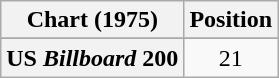<table class="wikitable plainrowheaders" style="text-align:center">
<tr>
<th>Chart (1975)</th>
<th>Position</th>
</tr>
<tr>
</tr>
<tr>
<th scope="row">US <em>Billboard</em> 200</th>
<td>21</td>
</tr>
</table>
